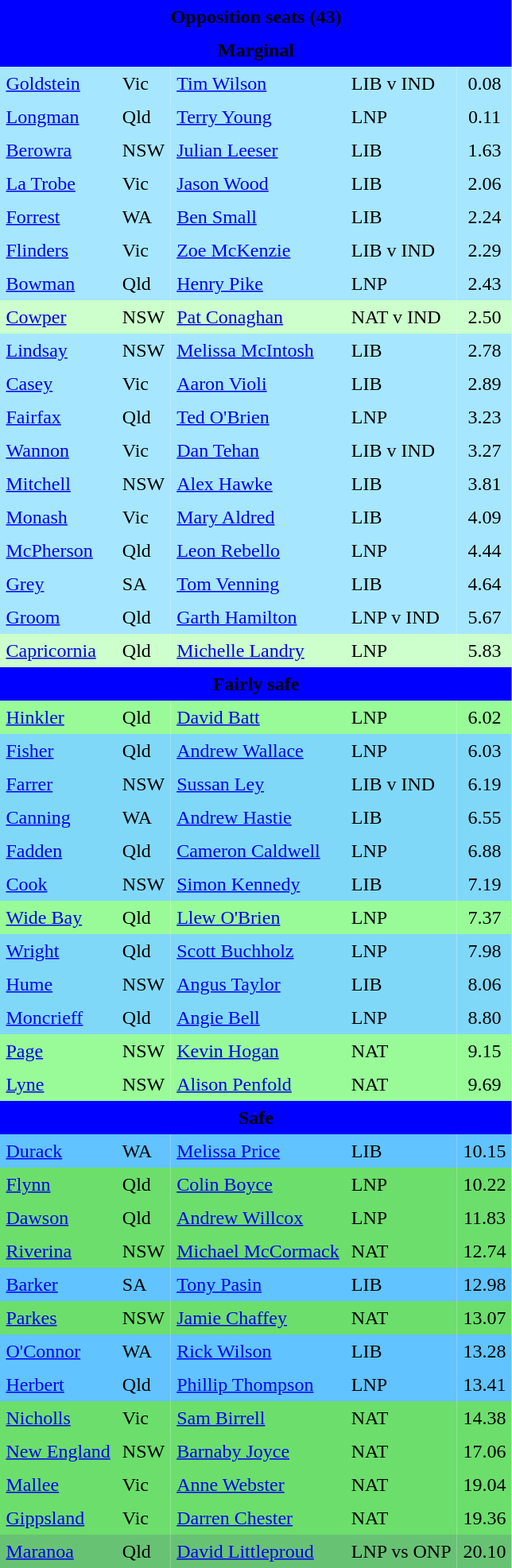<table class="toccolours" cellpadding="5" cellspacing="0" style="float:left; margin-right:.5em; margin-top:.4em; font-size:90 ppt;">
<tr>
<td colspan="5" style="text-align:center; background:blue;"><span><strong>Opposition seats (43)</strong></span></td>
</tr>
<tr>
<td colspan="5" style="text-align:center; background:blue;"><span><strong>Marginal</strong></span></td>
</tr>
<tr>
<td style="text-align:left; background:#a6e7ff"><a href='#'>Goldstein</a></td>
<td style="text-align:left; background:#a6e7ff">Vic</td>
<td style="text-align:left; background:#a6e7ff;"><a href='#'>Tim Wilson</a></td>
<td style="text-align:left; background:#a6e7ff;">LIB v IND</td>
<td style="text-align:center; background:#a6e7ff;">0.08</td>
</tr>
<tr>
<td style="text-align:left; background:#a6e7ff;"><a href='#'>Longman</a></td>
<td style="text-align:left; background:#a6e7ff;">Qld</td>
<td style="text-align:left; background:#a6e7ff;"><a href='#'>Terry Young</a></td>
<td style="text-align:left; background:#a6e7ff;">LNP</td>
<td style="text-align:center; background:#a6e7ff;">0.11</td>
</tr>
<tr>
<td style="text-align:left; background:#a6e7ff;"><a href='#'>Berowra</a></td>
<td style="text-align:left; background:#a6e7ff;">NSW</td>
<td style="text-align:left; background:#a6e7ff;"><a href='#'>Julian Leeser</a></td>
<td style="text-align:left; background:#a6e7ff;">LIB</td>
<td style="text-align:center; background:#a6e7ff;">1.63</td>
</tr>
<tr>
<td style="text-align:left; background:#a6e7ff;"><a href='#'>La Trobe</a></td>
<td style="text-align:left; background:#a6e7ff;">Vic</td>
<td style="text-align:left; background:#a6e7ff;"><a href='#'>Jason Wood</a></td>
<td style="text-align:left; background:#a6e7ff;">LIB</td>
<td style="text-align:center; background:#a6e7ff;">2.06</td>
</tr>
<tr>
<td style="text-align:left; background:#a6e7ff;"><a href='#'>Forrest</a></td>
<td style="text-align:left; background:#a6e7ff;">WA</td>
<td style="text-align:left; background:#a6e7ff;"><a href='#'>Ben Small</a></td>
<td style="text-align:left; background:#a6e7ff;">LIB</td>
<td style="text-align:center; background:#a6e7ff;">2.24</td>
</tr>
<tr>
<td style="text-align:left; background:#a6e7ff;"><a href='#'>Flinders</a></td>
<td style="text-align:left; background:#a6e7ff;">Vic</td>
<td style="text-align:left; background:#a6e7ff;"><a href='#'>Zoe McKenzie</a></td>
<td style="text-align:left; background:#a6e7ff;">LIB v IND</td>
<td style="text-align:center; background:#a6e7ff;">2.29</td>
</tr>
<tr>
<td style="text-align:left; background:#a6e7ff;"><a href='#'>Bowman</a></td>
<td style="text-align:left; background:#a6e7ff;">Qld</td>
<td style="text-align:left; background:#a6e7ff;"><a href='#'>Henry Pike</a></td>
<td style="text-align:left; background:#a6e7ff;">LNP</td>
<td style="text-align:center; background:#a6e7ff;">2.43</td>
</tr>
<tr>
<td style="text-align:left; background:#cfc;"><a href='#'>Cowper</a></td>
<td style="text-align:left; background:#cfc;">NSW</td>
<td style="text-align:left; background:#cfc;"><a href='#'>Pat Conaghan</a></td>
<td style="text-align:left; background:#cfc;">NAT v IND</td>
<td style="text-align:center; background:#cfc;">2.50</td>
</tr>
<tr>
<td style="text-align:left; background:#a6e7ff;"><a href='#'>Lindsay</a></td>
<td style="text-align:left; background:#a6e7ff;">NSW</td>
<td style="text-align:left; background:#a6e7ff;"><a href='#'>Melissa McIntosh</a></td>
<td style="text-align:left; background:#a6e7ff;">LIB</td>
<td style="text-align:center; background:#a6e7ff;">2.78</td>
</tr>
<tr>
<td style="text-align:left; background:#a6e7ff;"><a href='#'>Casey</a></td>
<td style="text-align:left; background:#a6e7ff;">Vic</td>
<td style="text-align:left; background:#a6e7ff;"><a href='#'>Aaron Violi</a></td>
<td style="text-align:left; background:#a6e7ff;">LIB</td>
<td style="text-align:center; background:#a6e7ff;">2.89</td>
</tr>
<tr>
<td style="text-align:left; background:#a6e7ff;"><a href='#'>Fairfax</a></td>
<td style="text-align:left; background:#a6e7ff;">Qld</td>
<td style="text-align:left; background:#a6e7ff;"><a href='#'>Ted O'Brien</a></td>
<td style="text-align:left; background:#a6e7ff;">LNP</td>
<td style="text-align:center; background:#a6e7ff;">3.23</td>
</tr>
<tr>
<td style="text-align:left; background:#a6e7ff;"><a href='#'>Wannon</a></td>
<td style="text-align:left; background:#a6e7ff;">Vic</td>
<td style="text-align:left; background:#a6e7ff;"><a href='#'>Dan Tehan</a></td>
<td style="text-align:left; background:#a6e7ff;">LIB v IND</td>
<td style="text-align:center; background:#a6e7ff;">3.27</td>
</tr>
<tr>
<td style="text-align:left; background:#a6e7ff;"><a href='#'>Mitchell</a></td>
<td style="text-align:left; background:#a6e7ff;">NSW</td>
<td style="text-align:left; background:#a6e7ff;"><a href='#'>Alex Hawke</a></td>
<td style="text-align:left; background:#a6e7ff;">LIB</td>
<td style="text-align:center; background:#a6e7ff;">3.81</td>
</tr>
<tr>
<td style="text-align:left; background:#a6e7ff;"><a href='#'>Monash</a></td>
<td style="text-align:left; background:#a6e7ff;">Vic</td>
<td style="text-align:left; background:#a6e7ff;"><a href='#'>Mary Aldred</a></td>
<td style="text-align:left; background:#a6e7ff;">LIB</td>
<td style="text-align:center; background:#a6e7ff;">4.09</td>
</tr>
<tr>
<td style="text-align:left; background:#a6e7ff;"><a href='#'>McPherson</a></td>
<td style="text-align:left; background:#a6e7ff;">Qld</td>
<td style="text-align:left; background:#a6e7ff;"><a href='#'>Leon Rebello</a></td>
<td style="text-align:left; background:#a6e7ff;">LNP</td>
<td style="text-align:center; background:#a6e7ff;">4.44</td>
</tr>
<tr>
<td style="text-align:left; background:#a6e7ff;"><a href='#'>Grey</a></td>
<td style="text-align:left; background:#a6e7ff;">SA</td>
<td style="text-align:left; background:#a6e7ff;"><a href='#'>Tom Venning</a></td>
<td style="text-align:left; background:#a6e7ff;">LIB</td>
<td style="text-align:center; background:#a6e7ff;">4.64</td>
</tr>
<tr>
<td style="text-align:left; background:#a6e7ff;"><a href='#'>Groom</a></td>
<td style="text-align:left; background:#a6e7ff;">Qld</td>
<td style="text-align:left; background:#a6e7ff;"><a href='#'>Garth Hamilton</a></td>
<td style="text-align:left; background:#a6e7ff;">LNP v IND</td>
<td style="text-align:center; background:#a6e7ff;">5.67</td>
</tr>
<tr>
<td style="text-align:left; background:#cfc;"><a href='#'>Capricornia</a></td>
<td style="text-align:left; background:#cfc;">Qld</td>
<td style="text-align:left; background:#cfc;"><a href='#'>Michelle Landry</a></td>
<td style="text-align:left; background:#cfc;">LNP</td>
<td style="text-align:center; background:#cfc;">5.83</td>
</tr>
<tr>
<td colspan="5" style="text-align:center; background:blue;"><span><strong>Fairly safe</strong></span></td>
</tr>
<tr>
<td style="text-align:left; background:#98fb98;"><a href='#'>Hinkler</a></td>
<td style="text-align:left; background:#98fb98;">Qld</td>
<td style="text-align:left; background:#98fb98;"><a href='#'>David Batt</a></td>
<td style="text-align:left; background:#98fb98;">LNP</td>
<td style="text-align:center; background:#98fb98;">6.02</td>
</tr>
<tr>
<td style="text-align:left; background:#80d8f9;"><a href='#'>Fisher</a></td>
<td style="text-align:left; background:#80d8f9;">Qld</td>
<td style="text-align:left; background:#80d8f9;"><a href='#'>Andrew Wallace</a></td>
<td style="text-align:left; background:#80d8f9;">LNP</td>
<td style="text-align:center; background:#80d8f9;">6.03</td>
</tr>
<tr>
<td style="text-align:left; background:#80d8f9;"><a href='#'>Farrer</a></td>
<td style="text-align:left; background:#80d8f9;">NSW</td>
<td style="text-align:left; background:#80d8f9;"><a href='#'>Sussan Ley</a></td>
<td style="text-align:left; background:#80d8f9;">LIB v IND</td>
<td style="text-align:center; background:#80d8f9;">6.19</td>
</tr>
<tr>
<td style="text-align:left; background:#80d8f9;"><a href='#'>Canning</a></td>
<td style="text-align:left; background:#80d8f9;">WA</td>
<td style="text-align:left; background:#80d8f9;"><a href='#'>Andrew Hastie</a></td>
<td style="text-align:left; background:#80d8f9;">LIB</td>
<td style="text-align:center; background:#80d8f9;">6.55</td>
</tr>
<tr>
<td style="text-align:left; background:#80d8f9;"><a href='#'>Fadden</a></td>
<td style="text-align:left; background:#80d8f9;">Qld</td>
<td style="text-align:left; background:#80d8f9;"><a href='#'>Cameron Caldwell</a></td>
<td style="text-align:left; background:#80d8f9;">LNP</td>
<td style="text-align:center; background:#80d8f9;">6.88</td>
</tr>
<tr>
<td style="text-align:left; background:#80d8f9;"><a href='#'>Cook</a></td>
<td style="text-align:left; background:#80d8f9;">NSW</td>
<td style="text-align:left; background:#80d8f9;"><a href='#'>Simon Kennedy</a></td>
<td style="text-align:left; background:#80d8f9;">LIB</td>
<td style="text-align:center; background:#80d8f9;">7.19</td>
</tr>
<tr>
<td style="text-align:left; background:#98fb98;"><a href='#'>Wide Bay</a></td>
<td style="text-align:left; background:#98fb98;">Qld</td>
<td style="text-align:left; background:#98fb98;"><a href='#'>Llew O'Brien</a></td>
<td style="text-align:left; background:#98fb98;">LNP</td>
<td style="text-align:center; background:#98fb98;">7.37</td>
</tr>
<tr>
<td style="text-align:left; background:#80d8f9;"><a href='#'>Wright</a></td>
<td style="text-align:left; background:#80d8f9;">Qld</td>
<td style="text-align:left; background:#80d8f9;"><a href='#'>Scott Buchholz</a></td>
<td style="text-align:left; background:#80d8f9;">LNP</td>
<td style="text-align:center; background:#80d8f9;">7.98</td>
</tr>
<tr>
<td style="text-align:left; background:#80d8f9;"><a href='#'>Hume</a></td>
<td style="text-align:left; background:#80d8f9;">NSW</td>
<td style="text-align:left; background:#80d8f9;"><a href='#'>Angus Taylor</a></td>
<td style="text-align:left; background:#80d8f9;">LIB</td>
<td style="text-align:center; background:#80d8f9;">8.06</td>
</tr>
<tr>
<td style="text-align:left; background:#80d8f9;"><a href='#'>Moncrieff</a></td>
<td style="text-align:left; background:#80d8f9;">Qld</td>
<td style="text-align:left; background:#80d8f9;"><a href='#'>Angie Bell</a></td>
<td style="text-align:left; background:#80d8f9;">LNP</td>
<td style="text-align:center; background:#80d8f9;">8.80</td>
</tr>
<tr>
<td style="text-align:left; background:#98fb98;"><a href='#'>Page</a></td>
<td style="text-align:left; background:#98fb98;">NSW</td>
<td style="text-align:left; background:#98fb98;"><a href='#'>Kevin Hogan</a></td>
<td style="text-align:left; background:#98fb98;">NAT</td>
<td style="text-align:center; background:#98fb98;">9.15</td>
</tr>
<tr>
<td style="text-align:left; background:#98fb98;"><a href='#'>Lyne</a></td>
<td style="text-align:left; background:#98fb98;">NSW</td>
<td style="text-align:left; background:#98fb98;"><a href='#'>Alison Penfold</a></td>
<td style="text-align:left; background:#98fb98;">NAT</td>
<td style="text-align:center; background:#98fb98;">9.69</td>
</tr>
<tr>
<td colspan="5" style="text-align:center; background:blue;"><span><strong>Safe</strong></span></td>
</tr>
<tr>
<td style="text-align:left; background:#61c3ff;"><a href='#'>Durack</a></td>
<td style="text-align:left; background:#61c3ff;">WA</td>
<td style="text-align:left; background:#61c3ff;"><a href='#'>Melissa Price</a></td>
<td style="text-align:left; background:#61c3ff;">LIB</td>
<td style="text-align:center; background:#61c3ff;">10.15</td>
</tr>
<tr>
<td style="text-align:left; background:#6cde6c;"><a href='#'>Flynn</a></td>
<td style="text-align:left; background:#6cde6c;">Qld</td>
<td style="text-align:left; background:#6cde6c;"><a href='#'>Colin Boyce</a></td>
<td style="text-align:left; background:#6cde6c;">LNP</td>
<td style="text-align:center; background:#6cde6c;">10.22</td>
</tr>
<tr>
<td style="text-align:left; background:#6cde6c;"><a href='#'>Dawson</a></td>
<td style="text-align:left; background:#6cde6c;">Qld</td>
<td style="text-align:left; background:#6cde6c;"><a href='#'>Andrew Willcox</a></td>
<td style="text-align:left; background:#6cde6c;">LNP</td>
<td style="text-align:center; background:#6cde6c;">11.83</td>
</tr>
<tr>
<td style="text-align:left; background:#6cde6c;"><a href='#'>Riverina</a></td>
<td style="text-align:left; background:#6cde6c;">NSW</td>
<td style="text-align:left; background:#6cde6c;"><a href='#'>Michael McCormack</a></td>
<td style="text-align:left; background:#6cde6c;">NAT</td>
<td style="text-align:center; background:#6cde6c;">12.74</td>
</tr>
<tr>
<td style="text-align:left; background:#61c3ff;"><a href='#'>Barker</a></td>
<td style="text-align:left; background:#61c3ff;">SA</td>
<td style="text-align:left; background:#61c3ff;"><a href='#'>Tony Pasin</a></td>
<td style="text-align:left; background:#61c3ff;">LIB</td>
<td style="text-align:center; background:#61c3ff;">12.98</td>
</tr>
<tr>
<td style="text-align:left; background:#6cde6c;"><a href='#'>Parkes</a></td>
<td style="text-align:left; background:#6cde6c;">NSW</td>
<td style="text-align:left; background:#6cde6c;"><a href='#'>Jamie Chaffey</a></td>
<td style="text-align:left; background:#6cde6c;">NAT</td>
<td style="text-align:center; background:#6cde6c;">13.07</td>
</tr>
<tr>
<td style="text-align:left; background:#61c3ff;"><a href='#'>O'Connor</a></td>
<td style="text-align:left; background:#61c3ff;">WA</td>
<td style="text-align:left; background:#61c3ff;"><a href='#'>Rick Wilson</a></td>
<td style="text-align:left; background:#61c3ff;">LIB</td>
<td style="text-align:center; background:#61c3ff;">13.28</td>
</tr>
<tr>
<td style="text-align:left; background:#61c3ff;"><a href='#'>Herbert</a></td>
<td style="text-align:left; background:#61c3ff;">Qld</td>
<td style="text-align:left; background:#61c3ff;"><a href='#'>Phillip Thompson</a></td>
<td style="text-align:left; background:#61c3ff;">LNP</td>
<td style="text-align:center; background:#61c3ff;">13.41</td>
</tr>
<tr>
<td style="text-align:left; background:#6cde6c;"><a href='#'>Nicholls</a></td>
<td style="text-align:left; background:#6cde6c;">Vic</td>
<td style="text-align:left; background:#6cde6c;"><a href='#'>Sam Birrell</a></td>
<td style="text-align:left; background:#6cde6c;">NAT</td>
<td style="text-align:center; background:#6cde6c;">14.38</td>
</tr>
<tr>
<td style="text-align:left; background:#6cde6c;"><a href='#'>New England</a></td>
<td style="text-align:left; background:#6cde6c;">NSW</td>
<td style="text-align:left; background:#6cde6c;"><a href='#'>Barnaby Joyce</a></td>
<td style="text-align:left; background:#6cde6c;">NAT</td>
<td style="text-align:center; background:#6cde6c;">17.06</td>
</tr>
<tr>
<td style="text-align:left; background:#6cde6c;"><a href='#'>Mallee</a></td>
<td style="text-align:left; background:#6cde6c;">Vic</td>
<td style="text-align:left; background:#6cde6c;"><a href='#'>Anne Webster</a></td>
<td style="text-align:left; background:#6cde6c;">NAT</td>
<td style="text-align:center; background:#6cde6c;">19.04</td>
</tr>
<tr>
<td style="text-align:left; background:#6cde6c;"><a href='#'>Gippsland</a></td>
<td style="text-align:left; background:#6cde6c;">Vic</td>
<td style="text-align:left; background:#6cde6c;"><a href='#'>Darren Chester</a></td>
<td style="text-align:left; background:#6cde6c;">NAT</td>
<td style="text-align:center; background:#6cde6c;">19.36</td>
</tr>
<tr>
<td style="text-align:left; background:#68c274;"><a href='#'>Maranoa</a></td>
<td style="text-align:left; background:#68c274;">Qld</td>
<td style="text-align:left; background:#68c274;"><a href='#'>David Littleproud</a></td>
<td style="text-align:left; background:#68c274;">LNP vs ONP</td>
<td style="text-align:center; background:#68c274;">20.10</td>
</tr>
<tr>
</tr>
</table>
